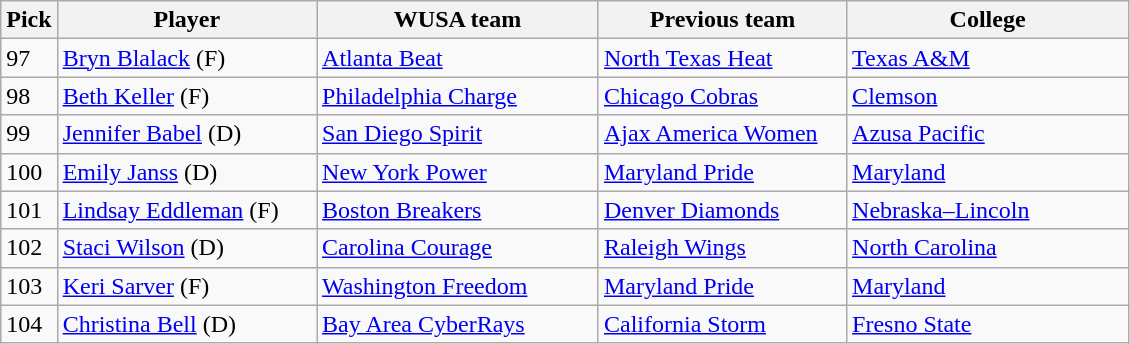<table class="wikitable">
<tr>
<th width="5%">Pick</th>
<th width="23%">Player</th>
<th width="25%">WUSA team</th>
<th width="22%">Previous team</th>
<th width="35%">College</th>
</tr>
<tr>
<td>97</td>
<td><a href='#'>Bryn Blalack</a> (F)</td>
<td><a href='#'>Atlanta Beat</a></td>
<td><a href='#'>North Texas Heat</a></td>
<td><a href='#'>Texas A&M</a></td>
</tr>
<tr>
<td>98</td>
<td><a href='#'>Beth Keller</a> (F)</td>
<td><a href='#'>Philadelphia Charge</a></td>
<td><a href='#'>Chicago Cobras</a></td>
<td><a href='#'>Clemson</a></td>
</tr>
<tr>
<td>99</td>
<td><a href='#'>Jennifer Babel</a> (D)</td>
<td><a href='#'>San Diego Spirit</a></td>
<td><a href='#'>Ajax America Women</a></td>
<td><a href='#'>Azusa Pacific</a></td>
</tr>
<tr>
<td>100</td>
<td><a href='#'>Emily Janss</a> (D)</td>
<td><a href='#'>New York Power</a></td>
<td><a href='#'>Maryland Pride</a></td>
<td><a href='#'>Maryland</a></td>
</tr>
<tr>
<td>101</td>
<td><a href='#'>Lindsay Eddleman</a> (F)</td>
<td><a href='#'>Boston Breakers</a></td>
<td><a href='#'>Denver Diamonds</a></td>
<td><a href='#'>Nebraska–Lincoln</a></td>
</tr>
<tr>
<td>102</td>
<td><a href='#'>Staci Wilson</a> (D)</td>
<td><a href='#'>Carolina Courage</a></td>
<td><a href='#'>Raleigh Wings</a></td>
<td><a href='#'>North Carolina</a></td>
</tr>
<tr>
<td>103</td>
<td><a href='#'>Keri Sarver</a> (F)</td>
<td><a href='#'>Washington Freedom</a></td>
<td><a href='#'>Maryland Pride</a></td>
<td><a href='#'>Maryland</a></td>
</tr>
<tr>
<td>104</td>
<td><a href='#'>Christina Bell</a> (D)</td>
<td><a href='#'>Bay Area CyberRays</a></td>
<td><a href='#'>California Storm</a></td>
<td><a href='#'>Fresno State</a></td>
</tr>
</table>
